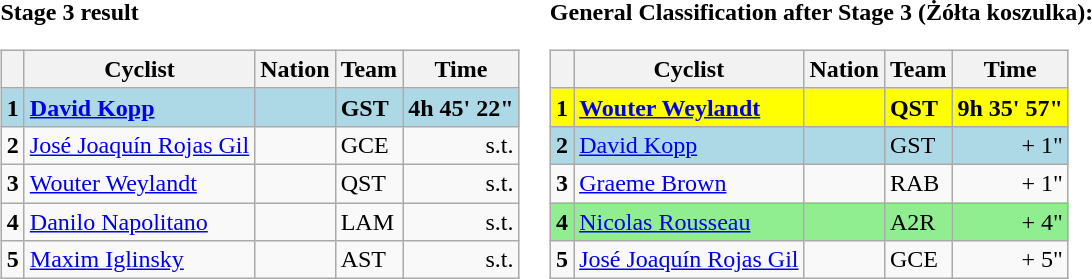<table>
<tr>
<td><strong>Stage 3 result</strong><br><table class="wikitable">
<tr>
<th></th>
<th>Cyclist</th>
<th>Nation</th>
<th>Team</th>
<th>Time</th>
</tr>
<tr bgcolor=lightblue>
<td><strong>1</strong></td>
<td><strong><a href='#'>David Kopp</a></strong></td>
<td><strong></strong></td>
<td><strong>GST</strong></td>
<td align="right"><strong>4h 45' 22"</strong></td>
</tr>
<tr>
<td><strong>2</strong></td>
<td><a href='#'>José Joaquín Rojas Gil</a></td>
<td></td>
<td>GCE</td>
<td align="right">s.t.</td>
</tr>
<tr>
<td><strong>3</strong></td>
<td><a href='#'>Wouter Weylandt</a></td>
<td></td>
<td>QST</td>
<td align="right">s.t.</td>
</tr>
<tr>
<td><strong>4</strong></td>
<td><a href='#'>Danilo Napolitano</a></td>
<td></td>
<td>LAM</td>
<td align="right">s.t.</td>
</tr>
<tr>
<td><strong>5</strong></td>
<td><a href='#'>Maxim Iglinsky</a></td>
<td></td>
<td>AST</td>
<td align="right">s.t.</td>
</tr>
</table>
</td>
<td><strong>General Classification after Stage 3 (Żółta koszulka):</strong><br><table class="wikitable">
<tr>
<th></th>
<th>Cyclist</th>
<th>Nation</th>
<th>Team</th>
<th>Time</th>
</tr>
<tr bgcolor=yellow>
<td><strong>1</strong></td>
<td><strong><a href='#'>Wouter Weylandt</a></strong></td>
<td><strong></strong></td>
<td><strong>QST</strong></td>
<td align="right"><strong>9h 35' 57"</strong></td>
</tr>
<tr bgcolor=lightblue>
<td><strong>2</strong></td>
<td><a href='#'>David Kopp</a></td>
<td></td>
<td>GST</td>
<td align="right">+ 1"</td>
</tr>
<tr>
<td><strong>3</strong></td>
<td><a href='#'>Graeme Brown</a></td>
<td></td>
<td>RAB</td>
<td align="right">+ 1"</td>
</tr>
<tr bgcolor="lightgreen">
<td><strong>4</strong></td>
<td><a href='#'>Nicolas Rousseau</a></td>
<td></td>
<td>A2R</td>
<td align="right">+ 4"</td>
</tr>
<tr>
<td><strong>5</strong></td>
<td><a href='#'>José Joaquín Rojas Gil</a></td>
<td></td>
<td>GCE</td>
<td align="right">+ 5"</td>
</tr>
</table>
</td>
</tr>
</table>
